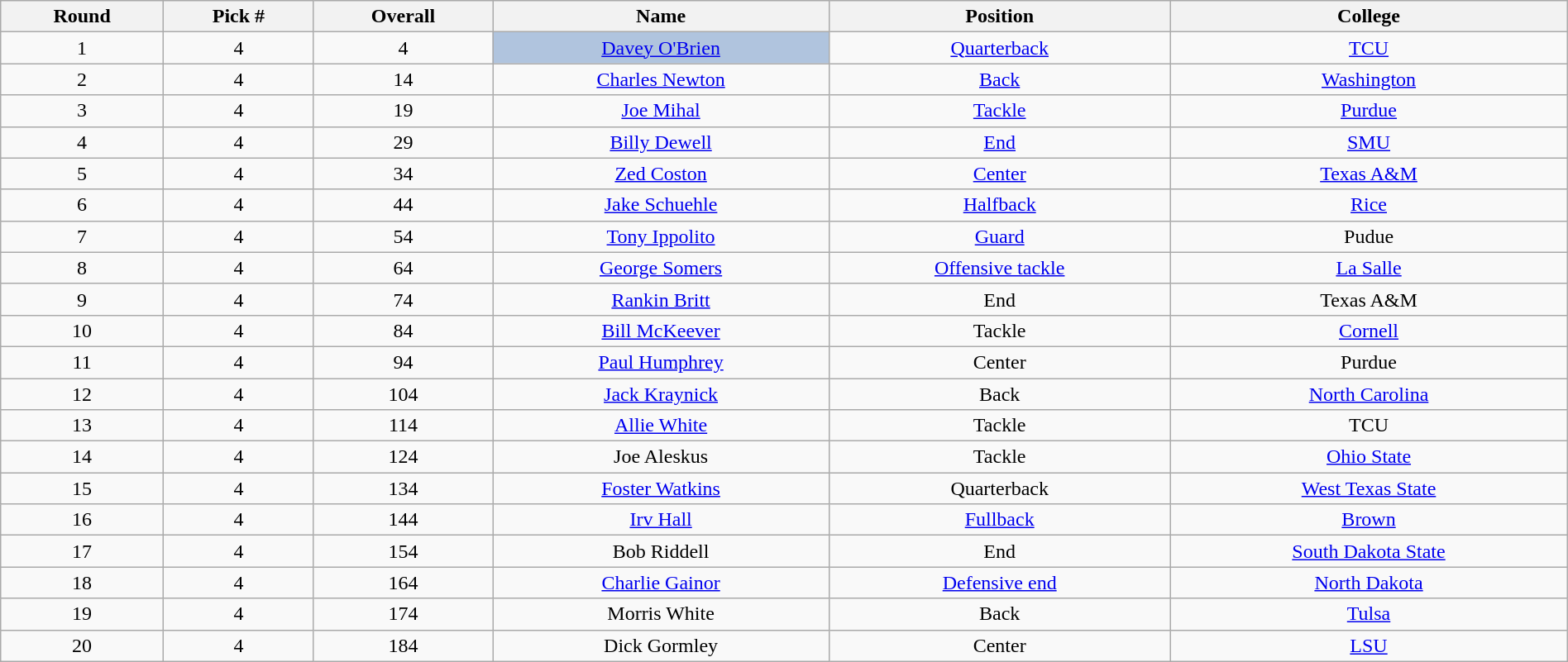<table class="wikitable sortable sortable" style="width: 100%; text-align:center">
<tr>
<th>Round</th>
<th>Pick #</th>
<th>Overall</th>
<th>Name</th>
<th>Position</th>
<th>College</th>
</tr>
<tr>
<td>1</td>
<td>4</td>
<td>4</td>
<td bgcolor=lightsteelblue><a href='#'>Davey O'Brien</a></td>
<td><a href='#'>Quarterback</a></td>
<td><a href='#'>TCU</a></td>
</tr>
<tr>
<td>2</td>
<td>4</td>
<td>14</td>
<td><a href='#'>Charles Newton</a></td>
<td><a href='#'>Back</a></td>
<td><a href='#'>Washington</a></td>
</tr>
<tr>
<td>3</td>
<td>4</td>
<td>19</td>
<td><a href='#'>Joe Mihal</a></td>
<td><a href='#'>Tackle</a></td>
<td><a href='#'>Purdue</a></td>
</tr>
<tr>
<td>4</td>
<td>4</td>
<td>29</td>
<td><a href='#'>Billy Dewell</a></td>
<td><a href='#'>End</a></td>
<td><a href='#'>SMU</a></td>
</tr>
<tr>
<td>5</td>
<td>4</td>
<td>34</td>
<td><a href='#'>Zed Coston</a></td>
<td><a href='#'>Center</a></td>
<td><a href='#'>Texas A&M</a></td>
</tr>
<tr>
<td>6</td>
<td>4</td>
<td>44</td>
<td><a href='#'>Jake Schuehle</a></td>
<td><a href='#'>Halfback</a></td>
<td><a href='#'>Rice</a></td>
</tr>
<tr>
<td>7</td>
<td>4</td>
<td>54</td>
<td><a href='#'>Tony Ippolito</a></td>
<td><a href='#'>Guard</a></td>
<td>Pudue</td>
</tr>
<tr>
<td>8</td>
<td>4</td>
<td>64</td>
<td><a href='#'>George Somers</a></td>
<td><a href='#'>Offensive tackle</a></td>
<td><a href='#'>La Salle</a></td>
</tr>
<tr>
<td>9</td>
<td>4</td>
<td>74</td>
<td><a href='#'>Rankin Britt</a></td>
<td>End</td>
<td>Texas A&M</td>
</tr>
<tr>
<td>10</td>
<td>4</td>
<td>84</td>
<td><a href='#'>Bill McKeever</a></td>
<td>Tackle</td>
<td><a href='#'>Cornell</a></td>
</tr>
<tr>
<td>11</td>
<td>4</td>
<td>94</td>
<td><a href='#'>Paul Humphrey</a></td>
<td>Center</td>
<td>Purdue</td>
</tr>
<tr>
<td>12</td>
<td>4</td>
<td>104</td>
<td><a href='#'>Jack Kraynick</a></td>
<td>Back</td>
<td><a href='#'>North Carolina</a></td>
</tr>
<tr>
<td>13</td>
<td>4</td>
<td>114</td>
<td><a href='#'>Allie White</a></td>
<td>Tackle</td>
<td>TCU</td>
</tr>
<tr>
<td>14</td>
<td>4</td>
<td>124</td>
<td>Joe Aleskus</td>
<td>Tackle</td>
<td><a href='#'>Ohio State</a></td>
</tr>
<tr>
<td>15</td>
<td>4</td>
<td>134</td>
<td><a href='#'>Foster Watkins</a></td>
<td>Quarterback</td>
<td><a href='#'>West Texas State</a></td>
</tr>
<tr>
<td>16</td>
<td>4</td>
<td>144</td>
<td><a href='#'>Irv Hall</a></td>
<td><a href='#'>Fullback</a></td>
<td><a href='#'>Brown</a></td>
</tr>
<tr>
<td>17</td>
<td>4</td>
<td>154</td>
<td>Bob Riddell</td>
<td>End</td>
<td><a href='#'>South Dakota State</a></td>
</tr>
<tr>
<td>18</td>
<td>4</td>
<td>164</td>
<td><a href='#'>Charlie Gainor</a></td>
<td><a href='#'>Defensive end</a></td>
<td><a href='#'>North Dakota</a></td>
</tr>
<tr>
<td>19</td>
<td>4</td>
<td>174</td>
<td>Morris White</td>
<td>Back</td>
<td><a href='#'>Tulsa</a></td>
</tr>
<tr>
<td>20</td>
<td>4</td>
<td>184</td>
<td>Dick Gormley</td>
<td>Center</td>
<td><a href='#'>LSU</a></td>
</tr>
</table>
